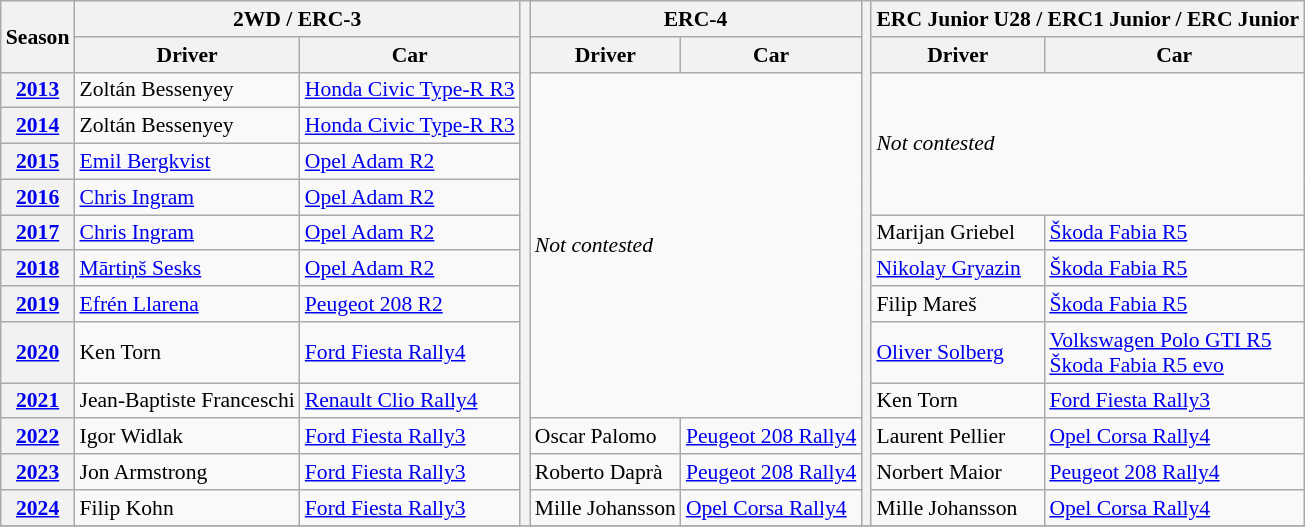<table class="wikitable" style="font-size: 90%;">
<tr>
<th rowspan="2">Season</th>
<th colspan="2">2WD / ERC-3</th>
<th rowspan="14"></th>
<th colspan="2">ERC-4</th>
<th rowspan="14"></th>
<th colspan="2">ERC Junior U28 / ERC1 Junior / ERC Junior</th>
</tr>
<tr>
<th>Driver</th>
<th>Car</th>
<th>Driver</th>
<th>Car</th>
<th>Driver</th>
<th>Car</th>
</tr>
<tr>
<th><a href='#'>2013</a></th>
<td> Zoltán Bessenyey</td>
<td><a href='#'>Honda Civic Type-R R3</a></td>
<td colspan="2" rowspan="9"><em>Not contested</em></td>
<td colspan="2" rowspan="4"><em>Not contested</em></td>
</tr>
<tr>
<th><a href='#'>2014</a></th>
<td> Zoltán Bessenyey</td>
<td><a href='#'>Honda Civic Type-R R3</a></td>
</tr>
<tr>
<th><a href='#'>2015</a></th>
<td> <a href='#'>Emil Bergkvist</a></td>
<td><a href='#'>Opel Adam R2</a></td>
</tr>
<tr>
<th><a href='#'>2016</a></th>
<td> <a href='#'>Chris Ingram</a></td>
<td><a href='#'>Opel Adam R2</a></td>
</tr>
<tr>
<th><a href='#'>2017</a></th>
<td> <a href='#'>Chris Ingram</a></td>
<td><a href='#'>Opel Adam R2</a></td>
<td> Marijan Griebel</td>
<td><a href='#'>Škoda Fabia R5</a></td>
</tr>
<tr>
<th><a href='#'>2018</a></th>
<td> <a href='#'>Mārtiņš Sesks</a></td>
<td><a href='#'>Opel Adam R2</a></td>
<td> <a href='#'>Nikolay Gryazin</a></td>
<td><a href='#'>Škoda Fabia R5</a></td>
</tr>
<tr>
<th><a href='#'>2019</a></th>
<td> <a href='#'>Efrén Llarena</a></td>
<td><a href='#'>Peugeot 208 R2</a></td>
<td> Filip Mareš</td>
<td><a href='#'>Škoda Fabia R5</a></td>
</tr>
<tr>
<th><a href='#'>2020</a></th>
<td> Ken Torn</td>
<td><a href='#'>Ford Fiesta Rally4</a></td>
<td> <a href='#'>Oliver Solberg</a></td>
<td><a href='#'>Volkswagen Polo GTI R5</a><br><a href='#'>Škoda Fabia R5 evo</a></td>
</tr>
<tr>
<th><a href='#'>2021</a></th>
<td> Jean-Baptiste Franceschi</td>
<td><a href='#'>Renault Clio Rally4</a></td>
<td> Ken Torn</td>
<td><a href='#'>Ford Fiesta Rally3</a></td>
</tr>
<tr>
<th><a href='#'>2022</a></th>
<td> Igor Widlak</td>
<td><a href='#'>Ford Fiesta Rally3</a></td>
<td> Oscar Palomo</td>
<td><a href='#'>Peugeot 208 Rally4</a></td>
<td> Laurent Pellier</td>
<td><a href='#'>Opel Corsa Rally4</a></td>
</tr>
<tr>
<th><a href='#'>2023</a></th>
<td> Jon Armstrong</td>
<td><a href='#'>Ford Fiesta Rally3</a></td>
<td> Roberto Daprà</td>
<td><a href='#'>Peugeot 208 Rally4</a></td>
<td> Norbert Maior</td>
<td><a href='#'>Peugeot 208 Rally4</a></td>
</tr>
<tr>
<th><a href='#'>2024</a></th>
<td> Filip Kohn</td>
<td><a href='#'>Ford Fiesta Rally3</a></td>
<td> Mille Johansson</td>
<td><a href='#'>Opel Corsa Rally4</a></td>
<td> Mille Johansson</td>
<td><a href='#'>Opel Corsa Rally4</a></td>
</tr>
<tr>
</tr>
</table>
